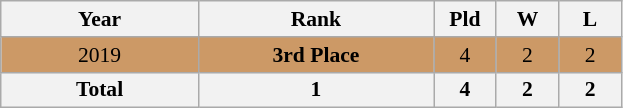<table class="wikitable" style="text-align: center;font-size:90%;">
<tr>
<th width=125>Year</th>
<th width=150>Rank</th>
<th width=35>Pld</th>
<th width=35>W</th>
<th width=35>L</th>
</tr>
<tr bgcolor="#cc9966">
<td> 2019</td>
<td><strong>3rd Place</strong></td>
<td>4</td>
<td>2</td>
<td>2</td>
</tr>
<tr>
<th>Total</th>
<th>1</th>
<th>4</th>
<th>2</th>
<th>2</th>
</tr>
</table>
